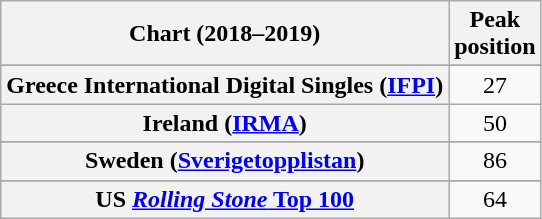<table class="wikitable sortable plainrowheaders" style="text-align:center">
<tr>
<th scope="col">Chart (2018–2019)</th>
<th scope="col">Peak<br> position</th>
</tr>
<tr>
</tr>
<tr>
</tr>
<tr>
<th scope="row">Greece International Digital Singles (<a href='#'>IFPI</a>)</th>
<td>27</td>
</tr>
<tr>
<th scope="row">Ireland (<a href='#'>IRMA</a>)</th>
<td>50</td>
</tr>
<tr>
</tr>
<tr>
<th scope="row">Sweden (<a href='#'>Sverigetopplistan</a>)</th>
<td>86</td>
</tr>
<tr>
</tr>
<tr>
</tr>
<tr>
</tr>
<tr>
</tr>
<tr>
</tr>
<tr>
</tr>
<tr>
<th scope="row">US <a href='#'><em>Rolling Stone</em> Top 100</a></th>
<td>64</td>
</tr>
</table>
